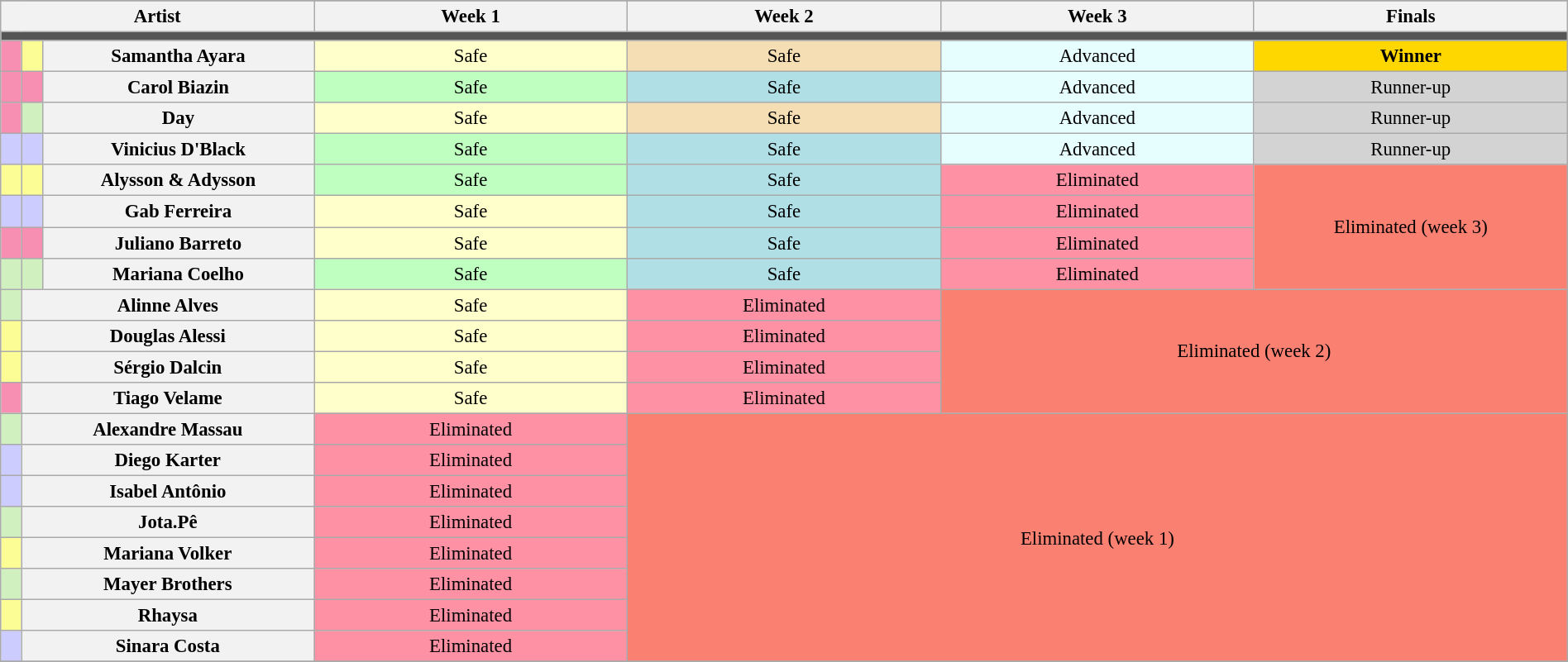<table class="wikitable" style="text-align:center; font-size:95%; width:100%;">
<tr>
</tr>
<tr>
<th width=15% colspan=3>Artist</th>
<th width=15%>Week 1</th>
<th width=15%>Week 2</th>
<th width=15%>Week 3</th>
<th width=15%>Finals</th>
</tr>
<tr>
<td colspan=7 style="background:#555555;"></td>
</tr>
<tr>
<td width=01% bgcolor=F78FB2></td>
<td width=01% bgcolor=FDFD96></td>
<th>Samantha Ayara</th>
<td bgcolor=FFFFCC>Safe</td>
<td bgcolor=F5DEB3>Safe</td>
<td bgcolor=E7FEFF>Advanced</td>
<td bgcolor=FFD700><strong>Winner</strong></td>
</tr>
<tr>
<td bgcolor=F78FB2></td>
<td bgcolor=F78FB2></td>
<th>Carol Biazin</th>
<td bgcolor=BFFFC0>Safe</td>
<td bgcolor=B0E0E6>Safe</td>
<td bgcolor=E7FEFF>Advanced</td>
<td bgcolor=D3D3D3>Runner-up</td>
</tr>
<tr>
<td bgcolor=F78FB2></td>
<td bgcolor=D0F0C0></td>
<th>Day</th>
<td bgcolor=FFFFCC>Safe</td>
<td bgcolor=F5DEB3>Safe</td>
<td bgcolor=E7FEFF>Advanced</td>
<td bgcolor=D3D3D3>Runner-up</td>
</tr>
<tr>
<td bgcolor=CCCCFF></td>
<td bgcolor=CCCCFF></td>
<th>Vinicius D'Black</th>
<td bgcolor=BFFFC0>Safe</td>
<td bgcolor=B0E0E6>Safe</td>
<td bgcolor=E7FEFF>Advanced</td>
<td bgcolor=D3D3D3>Runner-up</td>
</tr>
<tr>
<td bgcolor=FDFD96></td>
<td bgcolor=FDFD96></td>
<th>Alysson & Adysson</th>
<td bgcolor=BFFFC0>Safe</td>
<td bgcolor=B0E0E6>Safe</td>
<td bgcolor=FF91A4>Eliminated</td>
<td bgcolor=FA8072 rowspan=4>Eliminated (week 3)</td>
</tr>
<tr>
<td bgcolor=CCCCFF></td>
<td bgcolor=CCCCFF></td>
<th>Gab Ferreira</th>
<td bgcolor=FFFFCC>Safe</td>
<td bgcolor=B0E0E6>Safe</td>
<td bgcolor=FF91A4>Eliminated</td>
</tr>
<tr>
<td bgcolor=F78FB2></td>
<td bgcolor=F78FB2></td>
<th>Juliano Barreto</th>
<td bgcolor=FFFFCC>Safe</td>
<td bgcolor=B0E0E6>Safe</td>
<td bgcolor=FF91A4>Eliminated</td>
</tr>
<tr>
<td bgcolor=D0F0C0></td>
<td bgcolor=D0F0C0></td>
<th>Mariana Coelho</th>
<td bgcolor=BFFFC0>Safe</td>
<td bgcolor=B0E0E6>Safe</td>
<td bgcolor=FF91A4>Eliminated</td>
</tr>
<tr>
<td bgcolor=D0F0C0></td>
<th colspan=2>Alinne Alves</th>
<td bgcolor=FFFFCC>Safe</td>
<td bgcolor=FF91A4>Eliminated</td>
<td bgcolor=FA8072 rowspan=4 colspan=2>Eliminated (week 2)</td>
</tr>
<tr>
<td bgcolor=FDFD96></td>
<th colspan=2>Douglas Alessi</th>
<td bgcolor=FFFFCC>Safe</td>
<td bgcolor=FF91A4>Eliminated</td>
</tr>
<tr>
<td bgcolor=FDFD96></td>
<th colspan=2>Sérgio Dalcin</th>
<td bgcolor=FFFFCC>Safe</td>
<td bgcolor=FF91A4>Eliminated</td>
</tr>
<tr>
<td bgcolor=F78FB2></td>
<th colspan=2>Tiago Velame</th>
<td bgcolor=FFFFCC>Safe</td>
<td bgcolor=FF91A4>Eliminated</td>
</tr>
<tr>
<td bgcolor=D0F0C0></td>
<th colspan=2>Alexandre Massau</th>
<td bgcolor=FF91A4>Eliminated</td>
<td bgcolor=FA8072 rowspan=8 colspan=3>Eliminated (week 1)</td>
</tr>
<tr>
<td bgcolor=CCCCFF></td>
<th colspan=2>Diego Karter</th>
<td bgcolor=FF91A4>Eliminated</td>
</tr>
<tr>
<td bgcolor=CCCCFF></td>
<th colspan=2>Isabel Antônio</th>
<td bgcolor=FF91A4>Eliminated</td>
</tr>
<tr>
<td bgcolor=D0F0C0></td>
<th colspan=2>Jota.Pê</th>
<td bgcolor=FF91A4>Eliminated</td>
</tr>
<tr>
<td bgcolor=FDFD96></td>
<th colspan=2>Mariana Volker</th>
<td bgcolor=FF91A4>Eliminated</td>
</tr>
<tr>
<td bgcolor=D0F0C0></td>
<th colspan=2>Mayer Brothers</th>
<td bgcolor=FF91A4>Eliminated</td>
</tr>
<tr>
<td bgcolor=FDFD96></td>
<th colspan=2>Rhaysa</th>
<td bgcolor=FF91A4>Eliminated</td>
</tr>
<tr>
<td bgcolor=CCCCFF></td>
<th colspan=2>Sinara Costa</th>
<td bgcolor=FF91A4>Eliminated</td>
</tr>
<tr>
</tr>
</table>
